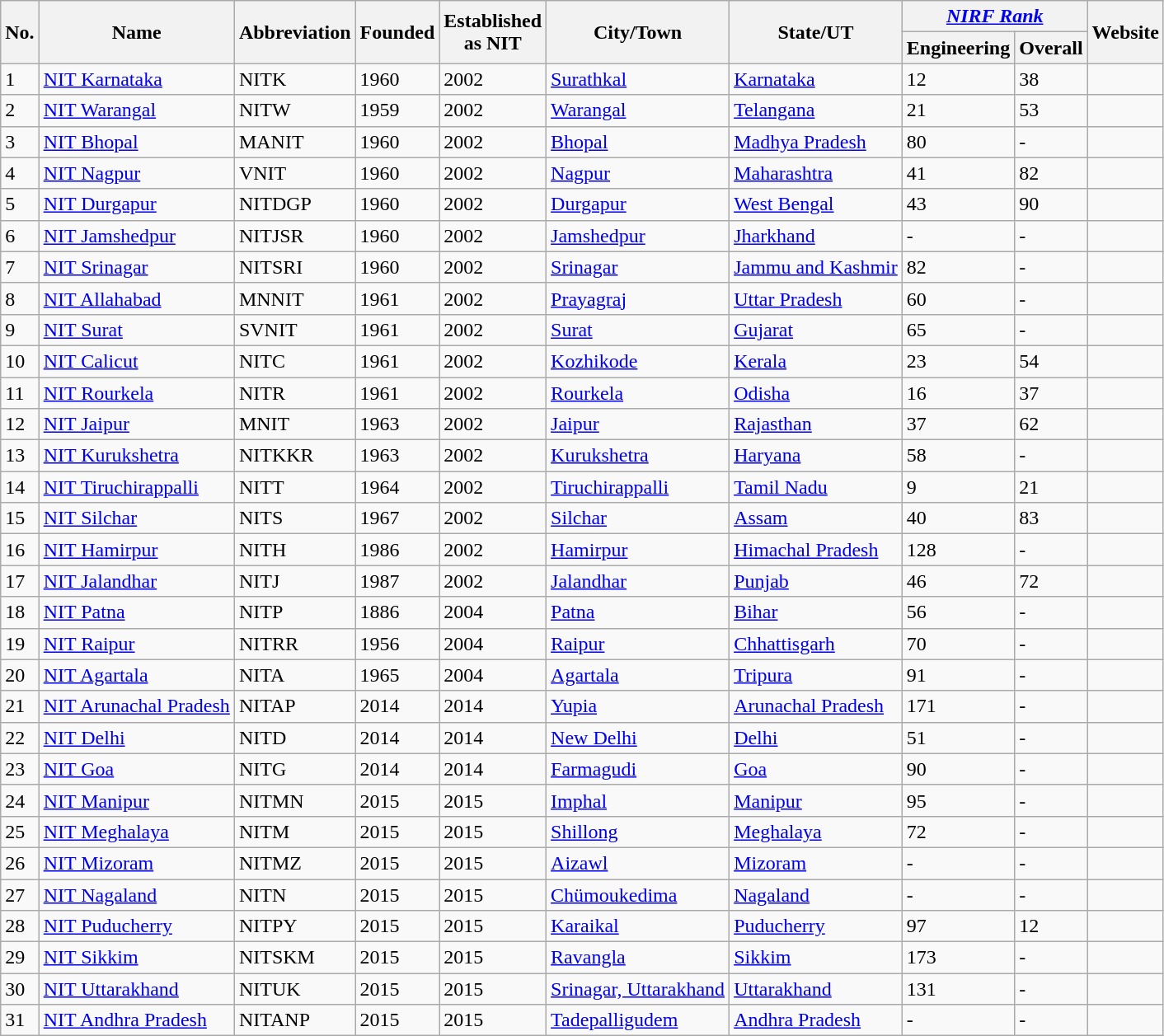<table class="wikitable sortable">
<tr>
<th rowspan=2>No.</th>
<th rowspan=2>Name</th>
<th rowspan=2>Abbreviation</th>
<th rowspan=2>Founded</th>
<th rowspan=2>Established<br>as NIT</th>
<th rowspan=2>City/Town</th>
<th rowspan=2>State/UT</th>
<th colspan=2><em><a href='#'>NIRF Rank</a></em></th>
<th rowspan="2">Website</th>
</tr>
<tr>
<th>Engineering</th>
<th>Overall</th>
</tr>
<tr>
<td>1</td>
<td><a href='#'>NIT Karnataka</a></td>
<td>NITK</td>
<td>1960</td>
<td>2002</td>
<td><a href='#'>Surathkal</a></td>
<td><a href='#'>Karnataka</a></td>
<td>12</td>
<td>38</td>
<td></td>
</tr>
<tr>
<td>2</td>
<td><a href='#'>NIT Warangal</a></td>
<td>NITW</td>
<td>1959</td>
<td>2002</td>
<td><a href='#'>Warangal</a></td>
<td><a href='#'>Telangana</a></td>
<td>21</td>
<td>53</td>
<td></td>
</tr>
<tr>
<td>3</td>
<td><a href='#'>NIT Bhopal</a></td>
<td>MANIT</td>
<td>1960</td>
<td>2002</td>
<td><a href='#'>Bhopal</a></td>
<td><a href='#'>Madhya Pradesh</a></td>
<td>80</td>
<td>-</td>
<td></td>
</tr>
<tr>
<td>4</td>
<td><a href='#'>NIT Nagpur</a></td>
<td>VNIT</td>
<td>1960</td>
<td>2002</td>
<td><a href='#'>Nagpur</a></td>
<td><a href='#'>Maharashtra</a></td>
<td>41</td>
<td>82</td>
<td></td>
</tr>
<tr>
<td>5</td>
<td><a href='#'>NIT Durgapur</a></td>
<td>NITDGP</td>
<td>1960</td>
<td>2002</td>
<td><a href='#'>Durgapur</a></td>
<td><a href='#'>West Bengal</a></td>
<td>43</td>
<td>90</td>
<td></td>
</tr>
<tr>
<td>6</td>
<td><a href='#'>NIT Jamshedpur</a></td>
<td>NITJSR</td>
<td>1960</td>
<td>2002</td>
<td><a href='#'>Jamshedpur</a></td>
<td><a href='#'>Jharkhand</a></td>
<td>-</td>
<td>-</td>
<td></td>
</tr>
<tr>
<td>7</td>
<td><a href='#'>NIT Srinagar</a></td>
<td>NITSRI</td>
<td>1960</td>
<td>2002</td>
<td><a href='#'>Srinagar</a></td>
<td><a href='#'>Jammu and Kashmir</a></td>
<td>82</td>
<td>-</td>
<td></td>
</tr>
<tr>
<td>8</td>
<td><a href='#'>NIT Allahabad</a></td>
<td>MNNIT</td>
<td>1961</td>
<td>2002</td>
<td><a href='#'>Prayagraj</a></td>
<td><a href='#'>Uttar Pradesh</a></td>
<td>60</td>
<td>-</td>
<td></td>
</tr>
<tr>
<td>9</td>
<td><a href='#'>NIT Surat</a></td>
<td>SVNIT</td>
<td>1961</td>
<td>2002</td>
<td><a href='#'>Surat</a></td>
<td><a href='#'>Gujarat</a></td>
<td>65</td>
<td>-</td>
<td></td>
</tr>
<tr>
<td>10</td>
<td><a href='#'>NIT Calicut</a></td>
<td>NITC</td>
<td>1961</td>
<td>2002</td>
<td><a href='#'>Kozhikode</a></td>
<td><a href='#'>Kerala</a></td>
<td>23</td>
<td>54</td>
<td></td>
</tr>
<tr>
<td>11</td>
<td><a href='#'>NIT Rourkela</a></td>
<td>NITR</td>
<td>1961</td>
<td>2002</td>
<td><a href='#'>Rourkela</a></td>
<td><a href='#'>Odisha</a></td>
<td>16</td>
<td>37</td>
<td></td>
</tr>
<tr>
<td>12</td>
<td><a href='#'>NIT Jaipur</a></td>
<td>MNIT</td>
<td>1963</td>
<td>2002</td>
<td><a href='#'>Jaipur</a></td>
<td><a href='#'>Rajasthan</a></td>
<td>37</td>
<td>62</td>
<td></td>
</tr>
<tr>
<td>13</td>
<td><a href='#'>NIT Kurukshetra</a></td>
<td>NITKKR</td>
<td>1963</td>
<td>2002</td>
<td><a href='#'>Kurukshetra</a></td>
<td><a href='#'>Haryana</a></td>
<td>58</td>
<td>-</td>
<td></td>
</tr>
<tr>
<td>14</td>
<td><a href='#'>NIT Tiruchirappalli</a></td>
<td>NITT</td>
<td>1964</td>
<td>2002</td>
<td><a href='#'>Tiruchirappalli</a></td>
<td><a href='#'>Tamil Nadu</a></td>
<td>9</td>
<td>21</td>
<td></td>
</tr>
<tr>
<td>15</td>
<td><a href='#'>NIT Silchar</a></td>
<td>NITS</td>
<td>1967</td>
<td>2002</td>
<td><a href='#'>Silchar</a></td>
<td><a href='#'>Assam</a></td>
<td>40</td>
<td>83</td>
<td></td>
</tr>
<tr>
<td>16</td>
<td><a href='#'>NIT Hamirpur</a></td>
<td>NITH</td>
<td>1986</td>
<td>2002</td>
<td><a href='#'>Hamirpur</a></td>
<td><a href='#'>Himachal Pradesh</a></td>
<td>128</td>
<td>-</td>
<td></td>
</tr>
<tr>
<td>17</td>
<td><a href='#'>NIT Jalandhar</a></td>
<td>NITJ</td>
<td>1987</td>
<td>2002</td>
<td><a href='#'>Jalandhar</a></td>
<td><a href='#'>Punjab</a></td>
<td>46</td>
<td>72</td>
<td></td>
</tr>
<tr>
<td>18</td>
<td><a href='#'>NIT Patna</a></td>
<td>NITP</td>
<td>1886</td>
<td>2004</td>
<td><a href='#'>Patna</a></td>
<td><a href='#'>Bihar</a></td>
<td>56</td>
<td>-</td>
<td></td>
</tr>
<tr>
<td>19</td>
<td><a href='#'>NIT Raipur</a></td>
<td>NITRR</td>
<td>1956</td>
<td>2004</td>
<td><a href='#'>Raipur</a></td>
<td><a href='#'>Chhattisgarh</a></td>
<td>70</td>
<td>-</td>
<td></td>
</tr>
<tr>
<td>20</td>
<td><a href='#'>NIT Agartala</a></td>
<td>NITA</td>
<td>1965</td>
<td>2004</td>
<td><a href='#'>Agartala</a></td>
<td><a href='#'>Tripura</a></td>
<td>91</td>
<td>-</td>
<td></td>
</tr>
<tr>
<td>21</td>
<td><a href='#'>NIT Arunachal Pradesh</a></td>
<td>NITAP</td>
<td>2014</td>
<td>2014</td>
<td><a href='#'>Yupia</a></td>
<td><a href='#'>Arunachal Pradesh</a></td>
<td>171</td>
<td>-</td>
<td></td>
</tr>
<tr>
<td>22</td>
<td><a href='#'>NIT Delhi</a></td>
<td>NITD</td>
<td>2014</td>
<td>2014</td>
<td><a href='#'>New Delhi</a></td>
<td><a href='#'>Delhi</a></td>
<td>51</td>
<td>-</td>
<td></td>
</tr>
<tr>
<td>23</td>
<td><a href='#'>NIT Goa</a></td>
<td>NITG</td>
<td>2014</td>
<td>2014</td>
<td><a href='#'>Farmagudi</a></td>
<td><a href='#'>Goa</a></td>
<td>90</td>
<td>-</td>
<td></td>
</tr>
<tr>
<td>24</td>
<td><a href='#'>NIT Manipur</a></td>
<td>NITMN</td>
<td>2015</td>
<td>2015</td>
<td><a href='#'>Imphal</a></td>
<td><a href='#'>Manipur</a></td>
<td>95</td>
<td>-</td>
<td></td>
</tr>
<tr>
<td>25</td>
<td><a href='#'>NIT Meghalaya</a></td>
<td>NITM</td>
<td>2015</td>
<td>2015</td>
<td><a href='#'>Shillong</a></td>
<td><a href='#'>Meghalaya</a></td>
<td>72</td>
<td>-</td>
<td></td>
</tr>
<tr>
<td>26</td>
<td><a href='#'>NIT Mizoram</a></td>
<td>NITMZ</td>
<td>2015</td>
<td>2015</td>
<td><a href='#'>Aizawl</a></td>
<td><a href='#'>Mizoram</a></td>
<td>-</td>
<td>-</td>
<td></td>
</tr>
<tr>
<td>27</td>
<td><a href='#'>NIT Nagaland</a></td>
<td>NITN</td>
<td>2015</td>
<td>2015</td>
<td><a href='#'>Chümoukedima</a></td>
<td><a href='#'>Nagaland</a></td>
<td>-</td>
<td>-</td>
<td></td>
</tr>
<tr>
<td>28</td>
<td><a href='#'>NIT Puducherry</a></td>
<td>NITPY</td>
<td>2015</td>
<td>2015</td>
<td><a href='#'>Karaikal</a></td>
<td><a href='#'>Puducherry</a></td>
<td>97</td>
<td>12</td>
<td></td>
</tr>
<tr>
<td>29</td>
<td><a href='#'>NIT Sikkim</a></td>
<td>NITSKM</td>
<td>2015</td>
<td>2015</td>
<td><a href='#'>Ravangla</a></td>
<td><a href='#'>Sikkim</a></td>
<td>173</td>
<td>-</td>
<td></td>
</tr>
<tr>
<td>30</td>
<td><a href='#'>NIT Uttarakhand</a></td>
<td>NITUK</td>
<td>2015</td>
<td>2015</td>
<td><a href='#'>Srinagar, Uttarakhand</a></td>
<td><a href='#'>Uttarakhand</a></td>
<td>131</td>
<td>-</td>
<td></td>
</tr>
<tr>
<td>31</td>
<td><a href='#'>NIT Andhra Pradesh</a></td>
<td>NITANP</td>
<td>2015</td>
<td>2015</td>
<td><a href='#'>Tadepalligudem</a></td>
<td><a href='#'>Andhra Pradesh</a></td>
<td>-</td>
<td>-</td>
<td></td>
</tr>
</table>
